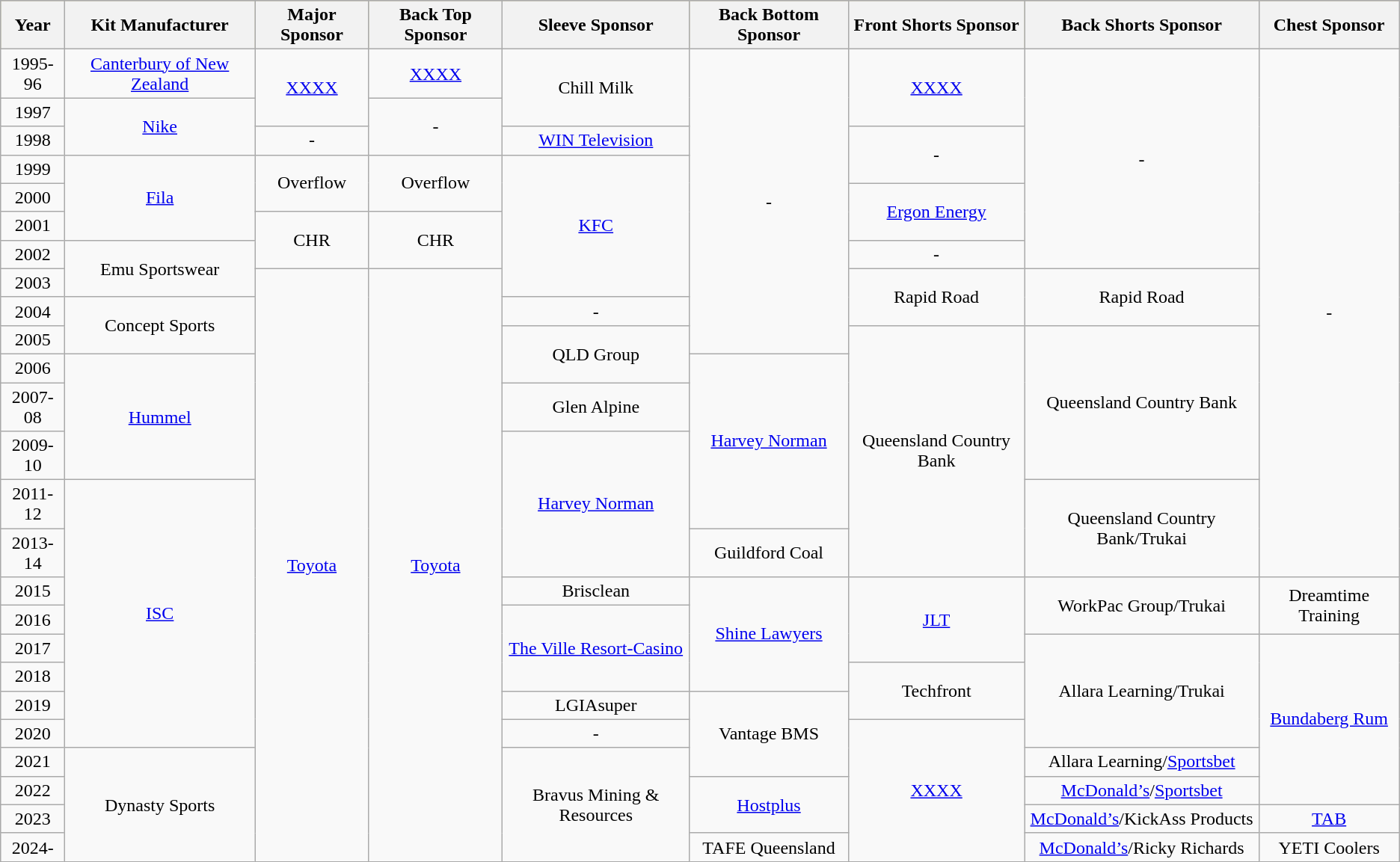<table class="wikitable sortable" style="text-align:center">
<tr style="background:#bdb76b;">
<th>Year</th>
<th>Kit Manufacturer</th>
<th>Major Sponsor</th>
<th>Back Top Sponsor</th>
<th>Sleeve Sponsor</th>
<th>Back Bottom Sponsor</th>
<th>Front Shorts Sponsor</th>
<th>Back Shorts Sponsor</th>
<th>Chest Sponsor</th>
</tr>
<tr>
<td>1995-96</td>
<td><a href='#'>Canterbury of New Zealand</a></td>
<td rowspan="2"><a href='#'>XXXX</a></td>
<td><a href='#'>XXXX</a></td>
<td rowspan="2">Chill Milk</td>
<td rowspan="10">-</td>
<td rowspan="2"><a href='#'>XXXX</a></td>
<td rowspan="7">-</td>
<td rowspan="15">-</td>
</tr>
<tr>
<td>1997</td>
<td rowspan="2"><a href='#'>Nike</a></td>
<td rowspan="2">-</td>
</tr>
<tr>
<td>1998</td>
<td>-</td>
<td><a href='#'>WIN Television</a></td>
<td rowspan="2">-</td>
</tr>
<tr>
<td>1999</td>
<td rowspan="3"><a href='#'>Fila</a></td>
<td rowspan="2">Overflow</td>
<td rowspan="2">Overflow</td>
<td rowspan="5"><a href='#'>KFC</a></td>
</tr>
<tr>
<td>2000</td>
<td rowspan="2"><a href='#'>Ergon Energy</a></td>
</tr>
<tr>
<td>2001</td>
<td rowspan="2">CHR</td>
<td rowspan="2">CHR</td>
</tr>
<tr>
<td>2002</td>
<td rowspan="2">Emu Sportswear</td>
<td>-</td>
</tr>
<tr>
<td>2003</td>
<td rowspan="18"><a href='#'>Toyota</a></td>
<td rowspan="18"><a href='#'>Toyota</a></td>
<td rowspan="2">Rapid Road</td>
<td rowspan="2">Rapid Road</td>
</tr>
<tr>
<td>2004</td>
<td rowspan="2">Concept Sports</td>
<td>-</td>
</tr>
<tr>
<td>2005</td>
<td rowspan="2">QLD Group</td>
<td rowspan="6">Queensland Country Bank</td>
<td rowspan="4">Queensland Country Bank</td>
</tr>
<tr>
<td>2006</td>
<td rowspan="3"><a href='#'>Hummel</a></td>
<td rowspan="4"><a href='#'>Harvey Norman</a></td>
</tr>
<tr>
<td>2007-08</td>
<td>Glen Alpine</td>
</tr>
<tr>
<td>2009-10</td>
<td rowspan="3"><a href='#'>Harvey Norman</a></td>
</tr>
<tr>
<td>2011-12</td>
<td rowspan="8"><a href='#'>ISC</a></td>
<td rowspan="2">Queensland Country Bank/Trukai</td>
</tr>
<tr>
<td>2013-14</td>
<td>Guildford Coal</td>
</tr>
<tr>
<td>2015</td>
<td>Brisclean</td>
<td rowspan="4"><a href='#'>Shine Lawyers</a></td>
<td rowspan="3"><a href='#'>JLT</a></td>
<td rowspan="2">WorkPac Group/Trukai</td>
<td rowspan="2">Dreamtime Training</td>
</tr>
<tr>
<td>2016</td>
<td rowspan="3"><a href='#'>The Ville Resort-Casino</a></td>
</tr>
<tr>
<td>2017</td>
<td rowspan="4">Allara Learning/Trukai</td>
<td rowspan="6"><a href='#'>Bundaberg Rum</a></td>
</tr>
<tr>
<td>2018</td>
<td rowspan="2">Techfront</td>
</tr>
<tr>
<td>2019</td>
<td>LGIAsuper</td>
<td rowspan="3">Vantage BMS</td>
</tr>
<tr>
<td>2020</td>
<td>-</td>
<td rowspan="5"><a href='#'>XXXX</a></td>
</tr>
<tr>
<td>2021</td>
<td rowspan="4">Dynasty Sports</td>
<td rowspan="4">Bravus Mining & Resources</td>
<td>Allara Learning/<a href='#'>Sportsbet</a></td>
</tr>
<tr>
<td>2022</td>
<td rowspan="2"><a href='#'>Hostplus</a></td>
<td><a href='#'>McDonald’s</a>/<a href='#'>Sportsbet</a></td>
</tr>
<tr>
<td>2023</td>
<td><a href='#'>McDonald’s</a>/KickAss Products</td>
<td><a href='#'>TAB</a></td>
</tr>
<tr>
<td>2024-</td>
<td>TAFE Queensland</td>
<td><a href='#'>McDonald’s</a>/Ricky Richards</td>
<td>YETI Coolers</td>
</tr>
</table>
